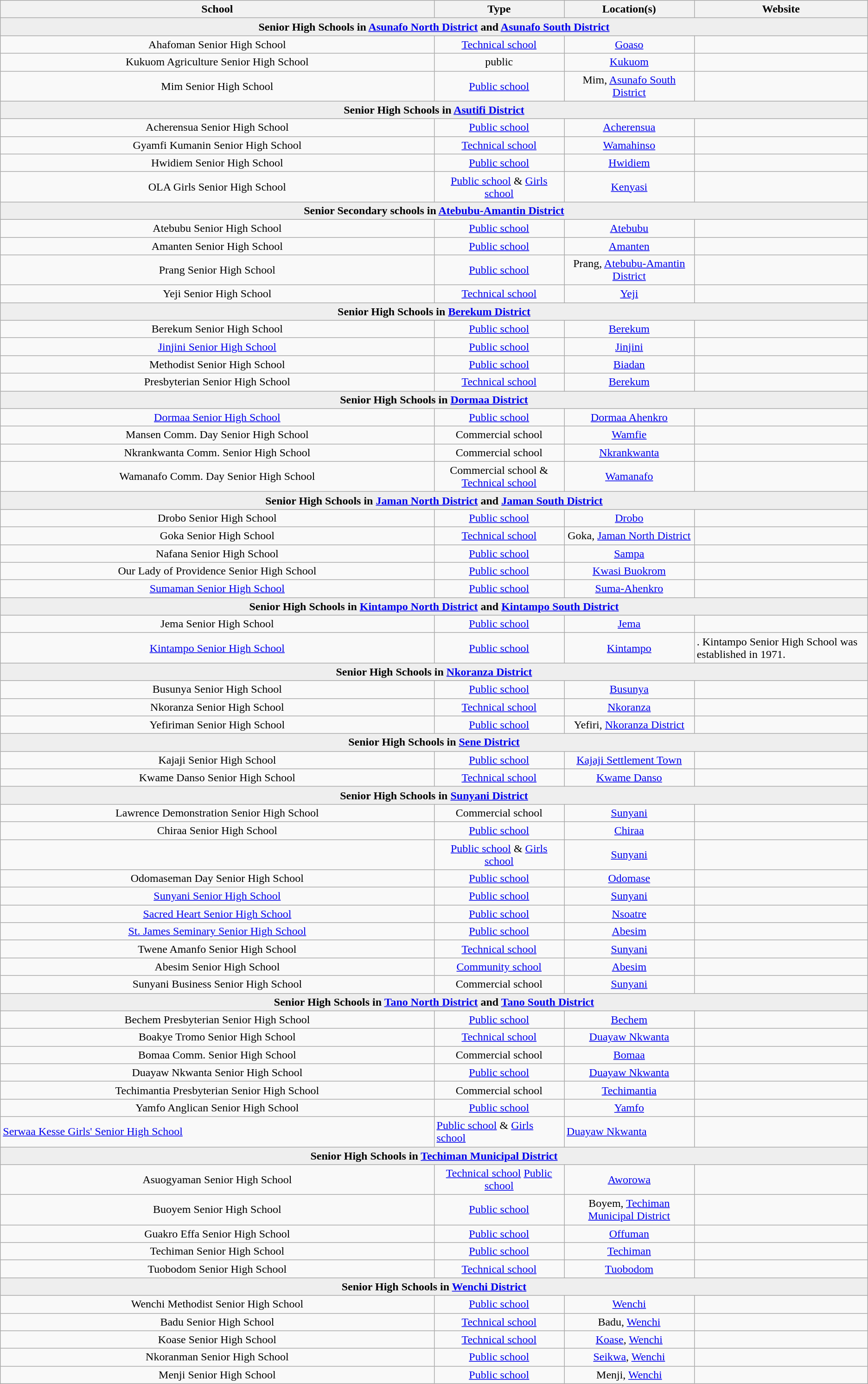<table class="wikitable sortable">
<tr>
<th style="width:50%;" class="unsortable">School</th>
<th style="width:15%;" class="unsortable">Type</th>
<th style="width:15%;" class="unsortable">Location(s)</th>
<th style="width:20%;" class="unsortable">Website</th>
</tr>
<tr style="background:#eee;">
<td style="text-align:center;" colspan=4><strong>Senior High Schools in <a href='#'>Asunafo North District</a> and <a href='#'>Asunafo South District</a></strong></td>
</tr>
<tr>
<td align=center>Ahafoman Senior High School</td>
<td align=center><a href='#'>Technical school</a></td>
<td align=center><a href='#'>Goaso</a></td>
<td></td>
</tr>
<tr>
<td align=center>Kukuom Agriculture Senior High School</td>
<td align=center>public</td>
<td align=center><a href='#'>Kukuom</a></td>
<td></td>
</tr>
<tr>
<td align=center>Mim Senior High School</td>
<td align=center><a href='#'>Public school</a></td>
<td align=center>Mim, <a href='#'>Asunafo South District</a></td>
<td></td>
</tr>
<tr style="background:#eee;">
<td style="text-align:center;" colspan=4><strong>Senior High Schools in <a href='#'>Asutifi District</a></strong></td>
</tr>
<tr>
<td align=center>Acherensua Senior High School</td>
<td align=center><a href='#'>Public school</a></td>
<td align=center><a href='#'>Acherensua</a></td>
<td></td>
</tr>
<tr>
<td align=center>Gyamfi Kumanin Senior High School</td>
<td align=center><a href='#'>Technical school</a></td>
<td align=center><a href='#'>Wamahinso</a></td>
<td></td>
</tr>
<tr>
<td align=center>Hwidiem Senior High School</td>
<td align=center><a href='#'>Public school</a></td>
<td align=center><a href='#'>Hwidiem</a></td>
<td></td>
</tr>
<tr>
<td align=center>OLA Girls Senior High School</td>
<td align=center><a href='#'>Public school</a> & <a href='#'>Girls school</a></td>
<td align=center><a href='#'>Kenyasi</a></td>
<td></td>
</tr>
<tr style="background:#eee;">
<td style="text-align:center;" colspan=4><strong>Senior Secondary schools in <a href='#'>Atebubu-Amantin District</a></strong></td>
</tr>
<tr>
<td align=center>Atebubu Senior High School</td>
<td align=center><a href='#'>Public school</a></td>
<td align=center><a href='#'>Atebubu</a></td>
<td></td>
</tr>
<tr>
<td align=center>Amanten Senior High School</td>
<td align=center><a href='#'>Public school</a></td>
<td align=center><a href='#'>Amanten</a></td>
<td></td>
</tr>
<tr>
<td align=center>Prang Senior High School</td>
<td align=center><a href='#'>Public school</a></td>
<td align=center>Prang, <a href='#'>Atebubu-Amantin District</a></td>
<td></td>
</tr>
<tr>
<td align=center>Yeji Senior High School</td>
<td align=center><a href='#'>Technical school</a></td>
<td align=center><a href='#'>Yeji</a></td>
<td></td>
</tr>
<tr style="background:#eee;">
<td style="text-align:center;" colspan=4><strong>Senior High Schools in <a href='#'>Berekum District</a></strong></td>
</tr>
<tr>
<td align=center>Berekum Senior High School</td>
<td align=center><a href='#'>Public school</a></td>
<td align=center><a href='#'>Berekum</a></td>
<td></td>
</tr>
<tr>
<td align=center><a href='#'>Jinjini Senior High School</a></td>
<td align=center><a href='#'>Public school</a></td>
<td align=center><a href='#'>Jinjini</a></td>
<td></td>
</tr>
<tr>
<td align=center>Methodist Senior High School</td>
<td align=center><a href='#'>Public school</a></td>
<td align=center><a href='#'>Biadan</a></td>
<td></td>
</tr>
<tr>
<td align=center>Presbyterian Senior High School</td>
<td align=center><a href='#'>Technical school</a></td>
<td align=center><a href='#'>Berekum</a></td>
<td></td>
</tr>
<tr style="background:#eee;">
<td style="text-align:center;" colspan=4><strong>Senior High Schools in <a href='#'>Dormaa District</a></strong></td>
</tr>
<tr>
<td align=center><a href='#'>Dormaa Senior High School</a></td>
<td align=center><a href='#'>Public school</a></td>
<td align=center><a href='#'>Dormaa Ahenkro</a></td>
<td></td>
</tr>
<tr>
<td align=center>Mansen Comm. Day Senior High School</td>
<td align=center>Commercial school</td>
<td align=center><a href='#'>Wamfie</a></td>
<td></td>
</tr>
<tr>
<td align=center>Nkrankwanta Comm. Senior High School</td>
<td align=center>Commercial school</td>
<td align=center><a href='#'>Nkrankwanta</a></td>
<td></td>
</tr>
<tr>
<td align=center>Wamanafo Comm. Day Senior High School</td>
<td align=center>Commercial school & <a href='#'>Technical school</a></td>
<td align=center><a href='#'>Wamanafo</a></td>
<td></td>
</tr>
<tr style="background:#eee;">
<td style="text-align:center;" colspan=4><strong>Senior High Schools in <a href='#'>Jaman North District</a> and <a href='#'>Jaman South District</a></strong></td>
</tr>
<tr>
<td align=center>Drobo Senior High School</td>
<td align=center><a href='#'>Public school</a></td>
<td align=center><a href='#'>Drobo</a></td>
<td></td>
</tr>
<tr>
<td align=center>Goka Senior High School</td>
<td align=center><a href='#'>Technical school</a></td>
<td align=center>Goka, <a href='#'>Jaman North District</a></td>
<td></td>
</tr>
<tr>
<td align=center>Nafana Senior High School</td>
<td align=center><a href='#'>Public school</a></td>
<td align=center><a href='#'>Sampa</a></td>
<td></td>
</tr>
<tr>
<td align=center>Our Lady of Providence Senior High School</td>
<td align=center><a href='#'>Public school</a></td>
<td align=center><a href='#'>Kwasi Buokrom</a></td>
<td></td>
</tr>
<tr>
<td align=center><a href='#'>Sumaman Senior High School</a></td>
<td align=center><a href='#'>Public school</a></td>
<td align=center><a href='#'>Suma-Ahenkro</a></td>
<td></td>
</tr>
<tr style="background:#eee;">
<td style="text-align:center;" colspan=4><strong>Senior High Schools in <a href='#'>Kintampo North District</a> and <a href='#'>Kintampo South District</a></strong></td>
</tr>
<tr>
<td align=center>Jema Senior High School</td>
<td align=center><a href='#'>Public school</a></td>
<td align=center><a href='#'>Jema</a></td>
<td></td>
</tr>
<tr>
<td align=center><a href='#'>Kintampo Senior High School</a></td>
<td align=center><a href='#'>Public school</a></td>
<td align=center><a href='#'>Kintampo</a></td>
<td>. Kintampo Senior High School was established in 1971.</td>
</tr>
<tr style="background:#eee;">
<td style="text-align:center;" colspan=4><strong>Senior High Schools in <a href='#'>Nkoranza District</a></strong></td>
</tr>
<tr>
<td align=center>Busunya Senior High School</td>
<td align=center><a href='#'>Public school</a></td>
<td align=center><a href='#'>Busunya</a></td>
<td></td>
</tr>
<tr>
<td align=center>Nkoranza Senior High School</td>
<td align=center><a href='#'>Technical school</a></td>
<td align=center><a href='#'>Nkoranza</a></td>
<td></td>
</tr>
<tr>
<td align=center>Yefiriman Senior High School</td>
<td align=center><a href='#'>Public school</a></td>
<td align=center>Yefiri, <a href='#'>Nkoranza District</a></td>
<td></td>
</tr>
<tr style="background:#eee;">
<td style="text-align:center;" colspan=4><strong>Senior High Schools in <a href='#'>Sene District</a></strong></td>
</tr>
<tr>
<td align=center>Kajaji Senior High School</td>
<td align=center><a href='#'>Public school</a></td>
<td align=center><a href='#'>Kajaji Settlement Town</a></td>
<td></td>
</tr>
<tr>
<td align=center>Kwame Danso Senior High School</td>
<td align=center><a href='#'>Technical school</a></td>
<td align=center><a href='#'>Kwame Danso</a></td>
<td></td>
</tr>
<tr style="background:#eee;">
<td style="text-align:center;" colspan=4><strong>Senior High Schools in <a href='#'>Sunyani District</a></strong></td>
</tr>
<tr>
<td align=center>Lawrence Demonstration Senior High School</td>
<td align=center>Commercial school</td>
<td align=center><a href='#'>Sunyani</a></td>
<td></td>
</tr>
<tr>
<td align=center>Chiraa Senior High School</td>
<td align=center><a href='#'>Public school</a></td>
<td align=center><a href='#'>Chiraa</a></td>
<td></td>
</tr>
<tr>
<td align=center><br></td>
<td align=center><a href='#'>Public school</a> & <a href='#'>Girls school</a></td>
<td align=center><a href='#'>Sunyani</a></td>
<td></td>
</tr>
<tr>
<td align=center>Odomaseman Day Senior High School</td>
<td align=center><a href='#'>Public school</a></td>
<td align=center><a href='#'>Odomase</a></td>
<td></td>
</tr>
<tr>
<td align=center><a href='#'>Sunyani Senior High School</a></td>
<td align=center><a href='#'>Public school</a></td>
<td align=center><a href='#'>Sunyani</a></td>
<td></td>
</tr>
<tr>
<td align=center><a href='#'>Sacred Heart Senior High School</a></td>
<td align=center><a href='#'>Public school</a></td>
<td align=center><a href='#'>Nsoatre</a></td>
<td></td>
</tr>
<tr>
<td align=center><a href='#'>St. James Seminary Senior High School</a></td>
<td align=center><a href='#'>Public school</a></td>
<td align=center><a href='#'>Abesim</a></td>
<td></td>
</tr>
<tr>
<td align=center>Twene Amanfo Senior High School</td>
<td align=center><a href='#'>Technical school</a></td>
<td align=center><a href='#'>Sunyani</a></td>
<td></td>
</tr>
<tr>
<td align=center>Abesim Senior High School</td>
<td align=center><a href='#'>Community school</a></td>
<td align=center><a href='#'>Abesim</a></td>
<td></td>
</tr>
<tr>
<td align=center>Sunyani Business Senior High School </td>
<td align=center>Commercial school</td>
<td align=center><a href='#'>Sunyani</a></td>
<td align=center></td>
</tr>
<tr style="background:#eee;">
<td style="text-align:center;" colspan=4><strong>Senior High Schools in <a href='#'>Tano North District</a> and <a href='#'>Tano South District</a></strong></td>
</tr>
<tr>
<td align=center>Bechem Presbyterian Senior High School</td>
<td align=center><a href='#'>Public school</a></td>
<td align=center><a href='#'>Bechem</a></td>
<td></td>
</tr>
<tr>
<td align=center>Boakye Tromo Senior High School</td>
<td align=center><a href='#'>Technical school</a></td>
<td align=center><a href='#'>Duayaw Nkwanta</a></td>
<td></td>
</tr>
<tr>
<td align=center>Bomaa Comm. Senior High School</td>
<td align=center>Commercial school</td>
<td align=center><a href='#'>Bomaa</a></td>
<td></td>
</tr>
<tr>
<td align=center>Duayaw Nkwanta Senior High School</td>
<td align=center><a href='#'>Public school</a></td>
<td align=center><a href='#'>Duayaw Nkwanta</a></td>
<td></td>
</tr>
<tr>
<td align=center>Techimantia Presbyterian Senior High School</td>
<td align=center>Commercial school</td>
<td align=center><a href='#'>Techimantia</a></td>
<td></td>
</tr>
<tr>
<td align=center>Yamfo Anglican Senior High School</td>
<td align=center><a href='#'>Public school</a></td>
<td align=center><a href='#'>Yamfo</a></td>
<td></td>
</tr>
<tr>
<td><a href='#'>Serwaa Kesse Girls' Senior High School</a></td>
<td><a href='#'>Public school</a> & <a href='#'>Girls school</a></td>
<td><a href='#'>Duayaw Nkwanta</a></td>
<td></td>
</tr>
<tr style="background:#eee;">
<td style="text-align:center;" colspan=4><strong>Senior High Schools in <a href='#'>Techiman Municipal District</a></strong></td>
</tr>
<tr>
<td align=center>Asuogyaman Senior High School</td>
<td align=center><a href='#'>Technical school</a> <a href='#'>Public school</a></td>
<td align=center><a href='#'>Aworowa</a></td>
<td></td>
</tr>
<tr>
<td align=center>Buoyem Senior High School</td>
<td align=center><a href='#'>Public school</a></td>
<td align=center>Boyem, <a href='#'>Techiman Municipal District</a></td>
<td></td>
</tr>
<tr>
<td align=center>Guakro Effa Senior High School</td>
<td align=center><a href='#'>Public school</a></td>
<td align=center><a href='#'>Offuman</a></td>
<td></td>
</tr>
<tr>
<td align=center>Techiman Senior High School</td>
<td align=center><a href='#'>Public school</a></td>
<td align=center><a href='#'>Techiman</a></td>
<td></td>
</tr>
<tr>
<td align=center>Tuobodom Senior High School</td>
<td align=center><a href='#'>Technical school</a></td>
<td align=center><a href='#'>Tuobodom</a></td>
<td></td>
</tr>
<tr style="background:#eee;">
<td style="text-align:center;" colspan=4><strong>Senior High Schools in <a href='#'>Wenchi District</a></strong></td>
</tr>
<tr>
<td align=center>Wenchi Methodist Senior High School</td>
<td align=center><a href='#'>Public school</a></td>
<td align=center><a href='#'>Wenchi</a></td>
<td></td>
</tr>
<tr>
<td align=center>Badu Senior High School</td>
<td align=center><a href='#'>Technical school</a></td>
<td align=center>Badu, <a href='#'>Wenchi</a></td>
<td></td>
</tr>
<tr>
<td align=center>Koase Senior High School</td>
<td align=center><a href='#'>Technical school</a></td>
<td align=center><a href='#'>Koase</a>, <a href='#'>Wenchi</a></td>
<td></td>
</tr>
<tr>
<td align=center>Nkoranman Senior High School</td>
<td align=center><a href='#'>Public school</a></td>
<td align=center><a href='#'>Seikwa</a>, <a href='#'>Wenchi</a></td>
<td></td>
</tr>
<tr>
<td align=center>Menji Senior High School</td>
<td align=center><a href='#'>Public school</a></td>
<td align=center>Menji, <a href='#'>Wenchi</a></td>
<td></td>
</tr>
</table>
